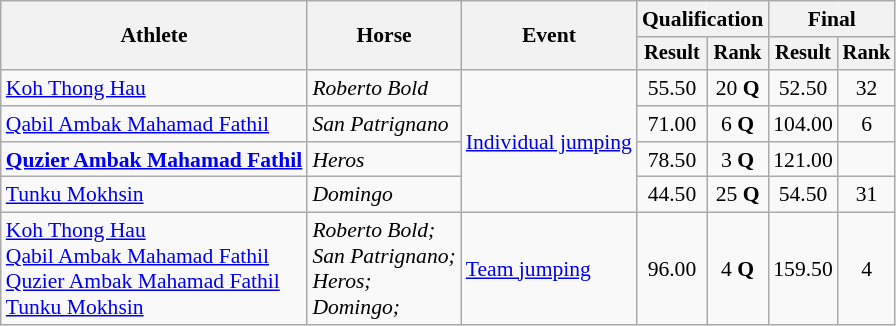<table class="wikitable" style="font-size:90%">
<tr>
<th rowspan=2>Athlete</th>
<th rowspan=2>Horse</th>
<th rowspan=2>Event</th>
<th colspan=2>Qualification</th>
<th colspan=2>Final</th>
</tr>
<tr style="font-size:95%">
<th>Result</th>
<th>Rank</th>
<th>Result</th>
<th>Rank</th>
</tr>
<tr align=center>
<td align=left><a href='#'>Koh Thong Hau</a></td>
<td align=left><em>Roberto Bold</em></td>
<td align=left rowspan=4><a href='#'>Individual jumping</a></td>
<td>55.50</td>
<td>20 <strong>Q</strong></td>
<td>52.50</td>
<td>32</td>
</tr>
<tr align=center>
<td align=left><a href='#'>Qabil Ambak Mahamad Fathil</a></td>
<td align=left><em>San Patrignano</em></td>
<td>71.00</td>
<td>6 <strong>Q</strong></td>
<td>104.00</td>
<td>6</td>
</tr>
<tr align=center>
<td align=left><strong><a href='#'>Quzier Ambak Mahamad Fathil</a></strong></td>
<td align=left><em>Heros</em></td>
<td>78.50</td>
<td>3 <strong>Q</strong></td>
<td>121.00</td>
<td></td>
</tr>
<tr align=center>
<td align=left><a href='#'>Tunku Mokhsin</a></td>
<td align=left><em>Domingo</em></td>
<td>44.50</td>
<td>25 <strong>Q</strong></td>
<td>54.50</td>
<td>31</td>
</tr>
<tr align=center>
<td align=left><a href='#'>Koh Thong Hau</a><br><a href='#'>Qabil Ambak Mahamad Fathil</a><br><a href='#'>Quzier Ambak Mahamad Fathil</a><br><a href='#'>Tunku Mokhsin</a></td>
<td align=left><em>Roberto Bold;<br>San Patrignano;<br>Heros;<br>Domingo;</em></td>
<td align=left rowspan=2><a href='#'>Team jumping</a></td>
<td>96.00</td>
<td>4 <strong>Q</strong></td>
<td>159.50</td>
<td>4</td>
</tr>
</table>
